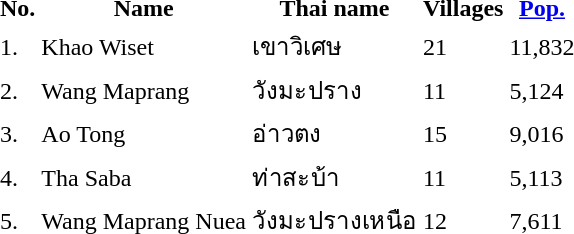<table>
<tr valign=top>
<td><br><table>
<tr>
<th>No.</th>
<th>Name</th>
<th>Thai name</th>
<th>Villages</th>
<th><a href='#'>Pop.</a></th>
</tr>
<tr>
<td>1.</td>
<td>Khao Wiset</td>
<td>เขาวิเศษ</td>
<td>21</td>
<td>11,832</td>
<td></td>
</tr>
<tr>
<td>2.</td>
<td>Wang Maprang</td>
<td>วังมะปราง</td>
<td>11</td>
<td>5,124</td>
<td></td>
</tr>
<tr>
<td>3.</td>
<td>Ao Tong</td>
<td>อ่าวตง</td>
<td>15</td>
<td>9,016</td>
<td></td>
</tr>
<tr>
<td>4.</td>
<td>Tha Saba</td>
<td>ท่าสะบ้า</td>
<td>11</td>
<td>5,113</td>
<td></td>
</tr>
<tr>
<td>5.</td>
<td>Wang Maprang Nuea</td>
<td>วังมะปรางเหนือ</td>
<td>12</td>
<td>7,611</td>
<td></td>
</tr>
</table>
</td>
<td> </td>
</tr>
</table>
